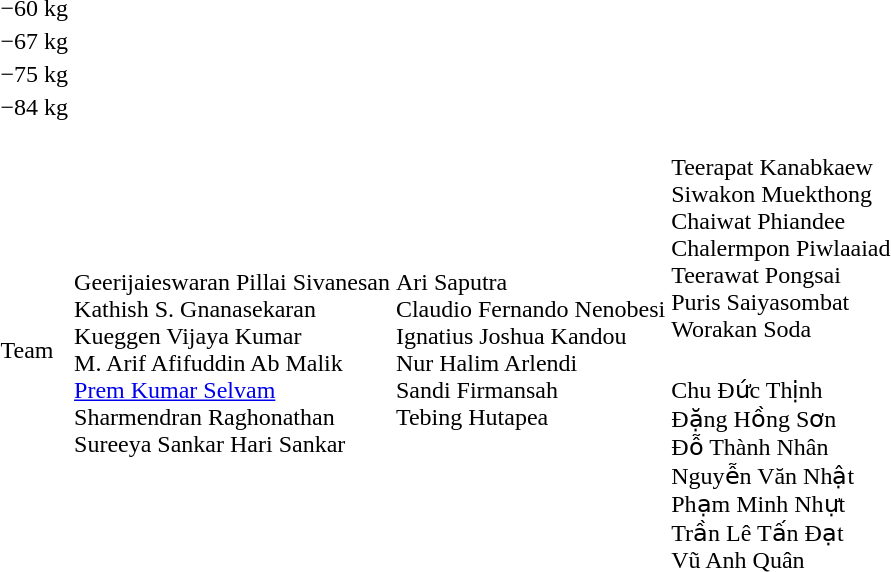<table>
<tr>
<td rowspan=2>−60 kg</td>
<td rowspan=2></td>
<td rowspan=2></td>
<td></td>
</tr>
<tr>
<td></td>
</tr>
<tr>
<td rowspan=2>−67 kg</td>
<td rowspan=2></td>
<td rowspan=2></td>
<td></td>
</tr>
<tr>
<td></td>
</tr>
<tr>
<td rowspan=2>−75 kg</td>
<td rowspan=2></td>
<td rowspan=2></td>
<td></td>
</tr>
<tr>
<td></td>
</tr>
<tr>
<td rowspan=2>−84 kg</td>
<td rowspan=2></td>
<td rowspan=2></td>
<td nowrap></td>
</tr>
<tr>
<td></td>
</tr>
<tr>
<td rowspan=2>Team</td>
<td rowspan=2 nowrap><br>Geerijaieswaran Pillai Sivanesan<br>Kathish S. Gnanasekaran<br>Kueggen Vijaya Kumar<br>M. Arif Afifuddin Ab Malik<br><a href='#'>Prem Kumar Selvam</a><br>Sharmendran Raghonathan<br>Sureeya Sankar Hari Sankar</td>
<td rowspan=2 nowrap><br>Ari Saputra<br>Claudio Fernando Nenobesi<br>Ignatius Joshua Kandou<br>Nur Halim Arlendi<br>Sandi Firmansah<br>Tebing Hutapea<br> </td>
<td><br>Teerapat Kanabkaew<br>Siwakon Muekthong<br>Chaiwat Phiandee<br>Chalermpon Piwlaaiad<br>Teerawat Pongsai<br>Puris Saiyasombat<br>Worakan Soda</td>
</tr>
<tr>
<td><br>Chu Đức Thịnh<br>Đặng Hồng Sơn<br>Đỗ Thành Nhân<br>Nguyễn Văn Nhật<br>Phạm Minh Nhựt<br>Trần Lê Tấn Đạt<br>Vũ Anh Quân</td>
</tr>
</table>
